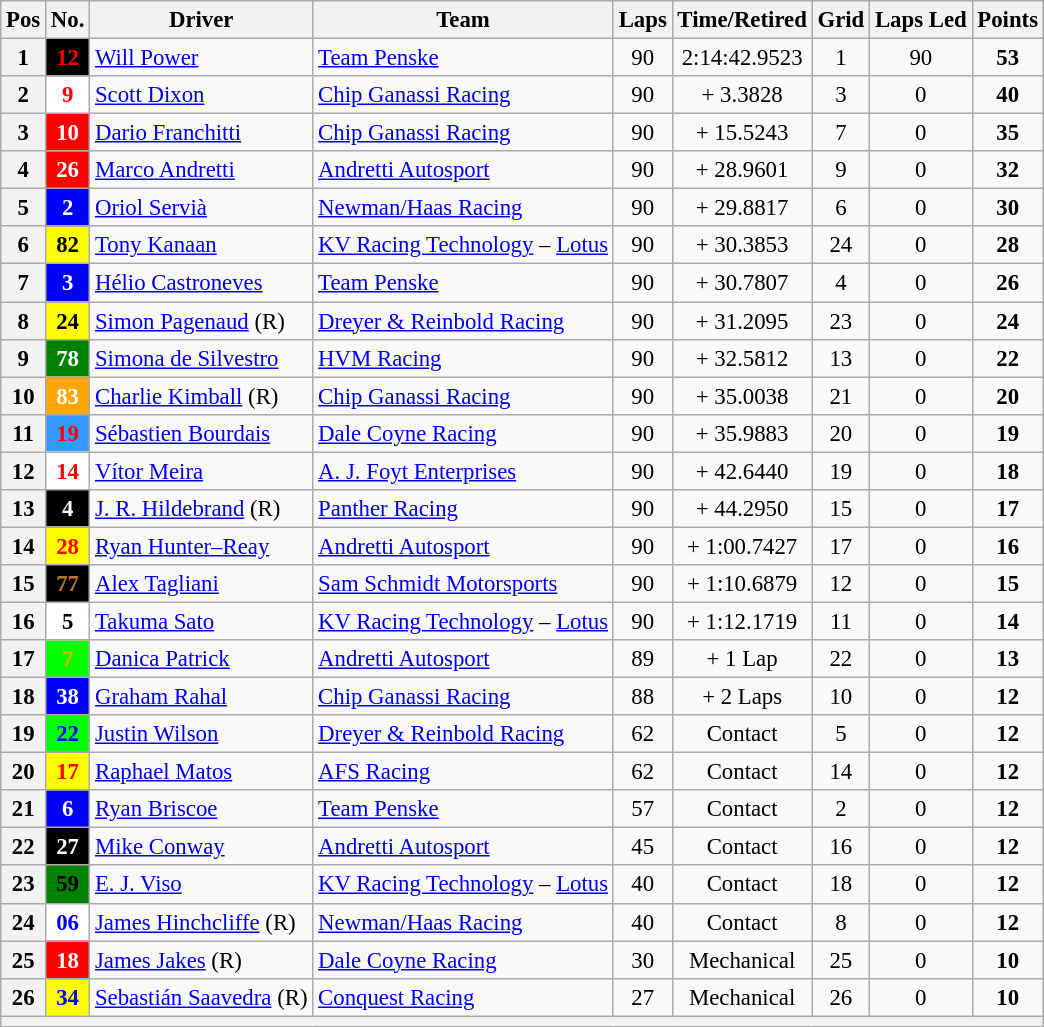<table class="wikitable" style="font-size:95%;">
<tr>
<th>Pos</th>
<th>No.</th>
<th>Driver</th>
<th>Team</th>
<th>Laps</th>
<th>Time/Retired</th>
<th>Grid</th>
<th>Laps Led</th>
<th>Points</th>
</tr>
<tr>
<th>1</th>
<td style="background:black; color:red;" align=center><strong>12</strong></td>
<td> <a href='#'>Will Power</a></td>
<td><a href='#'>Team Penske</a></td>
<td align=center>90</td>
<td align=center>2:14:42.9523</td>
<td align=center>1</td>
<td align=center>90</td>
<td align=center><strong>53</strong></td>
</tr>
<tr>
<th>2</th>
<td style="background:white; color:red;" align="center"><strong>9</strong></td>
<td> <a href='#'>Scott Dixon</a></td>
<td><a href='#'>Chip Ganassi Racing</a></td>
<td align=center>90</td>
<td align=center>+ 3.3828</td>
<td align=center>3</td>
<td align=center>0</td>
<td align=center><strong>40</strong></td>
</tr>
<tr>
<th>3</th>
<td style="background:red; color:white;" align=center><strong>10</strong></td>
<td> <a href='#'>Dario Franchitti</a></td>
<td><a href='#'>Chip Ganassi Racing</a></td>
<td align=center>90</td>
<td align=center>+ 15.5243</td>
<td align=center>7</td>
<td align=center>0</td>
<td align=center><strong>35</strong></td>
</tr>
<tr>
<th>4</th>
<td style="background:red; color:white;" align="center"><strong>26</strong></td>
<td> <a href='#'>Marco Andretti</a></td>
<td><a href='#'>Andretti Autosport</a></td>
<td align=center>90</td>
<td align=center>+ 28.9601</td>
<td align=center>9</td>
<td align=center>0</td>
<td align=center><strong>32</strong></td>
</tr>
<tr>
<th>5</th>
<td style="background:blue; color:white;" align="center"><strong>2</strong></td>
<td> <a href='#'>Oriol Servià</a></td>
<td><a href='#'>Newman/Haas Racing</a></td>
<td align=center>90</td>
<td align=center>+ 29.8817</td>
<td align=center>6</td>
<td align=center>0</td>
<td align=center><strong>30</strong></td>
</tr>
<tr>
<th>6</th>
<td style="background:yellow; color:black;" align="center"><strong>82</strong></td>
<td> <a href='#'>Tony Kanaan</a></td>
<td><a href='#'>KV Racing Technology</a> – <a href='#'>Lotus</a></td>
<td align=center>90</td>
<td align=center>+ 30.3853</td>
<td align=center>24</td>
<td align=center>0</td>
<td align=center><strong>28</strong></td>
</tr>
<tr>
<th>7</th>
<td style="background:blue; color:white;" align="center"><strong>3</strong></td>
<td> <a href='#'>Hélio Castroneves</a></td>
<td><a href='#'>Team Penske</a></td>
<td align=center>90</td>
<td align=center>+ 30.7807</td>
<td align=center>4</td>
<td align=center>0</td>
<td align=center><strong>26</strong></td>
</tr>
<tr>
<th>8</th>
<td style="background:yellow; color:black;" align="center"><strong>24</strong></td>
<td> <a href='#'>Simon Pagenaud</a> (R)</td>
<td><a href='#'>Dreyer & Reinbold Racing</a></td>
<td align=center>90</td>
<td align=center>+ 31.2095</td>
<td align=center>23</td>
<td align=center>0</td>
<td align=center><strong>24</strong></td>
</tr>
<tr>
<th>9</th>
<td style="background:green; color:white;" align="center"><strong>78</strong></td>
<td> <a href='#'>Simona de Silvestro</a></td>
<td><a href='#'>HVM Racing</a></td>
<td align=center>90</td>
<td align=center>+ 32.5812</td>
<td align=center>13</td>
<td align=center>0</td>
<td align=center><strong>22</strong></td>
</tr>
<tr>
<th>10</th>
<td style="background:orange; color:white;" align="center"><strong>83</strong></td>
<td> <a href='#'>Charlie Kimball</a> (R)</td>
<td><a href='#'>Chip Ganassi Racing</a></td>
<td align=center>90</td>
<td align=center>+ 35.0038</td>
<td align=center>21</td>
<td align=center>0</td>
<td align=center><strong>20</strong></td>
</tr>
<tr>
<th>11</th>
<td style="background:#3399FF; color:red;" align="center"><strong>19</strong></td>
<td> <a href='#'>Sébastien Bourdais</a></td>
<td><a href='#'>Dale Coyne Racing</a></td>
<td align=center>90</td>
<td align=center>+ 35.9883</td>
<td align=center>20</td>
<td align=center>0</td>
<td align=center><strong>19</strong></td>
</tr>
<tr>
<th>12</th>
<td style="background:white; color:red;" align=center><strong>14</strong></td>
<td> <a href='#'>Vítor Meira</a></td>
<td><a href='#'>A. J. Foyt Enterprises</a></td>
<td align=center>90</td>
<td align=center>+ 42.6440</td>
<td align=center>19</td>
<td align=center>0</td>
<td align=center><strong>18</strong></td>
</tr>
<tr>
<th>13</th>
<td style="background:black; color:white;" align="center"><strong>4</strong></td>
<td> <a href='#'>J. R. Hildebrand</a> (R)</td>
<td><a href='#'>Panther Racing</a></td>
<td align=center>90</td>
<td align=center>+ 44.2950</td>
<td align=center>15</td>
<td align=center>0</td>
<td align=center><strong>17</strong></td>
</tr>
<tr>
<th>14</th>
<td style="background:yellow; color:red;" align="center"><strong>28</strong></td>
<td> <a href='#'>Ryan Hunter–Reay</a></td>
<td><a href='#'>Andretti Autosport</a></td>
<td align=center>90</td>
<td align=center>+ 1:00.7427</td>
<td align=center>17</td>
<td align=center>0</td>
<td align=center><strong>16</strong></td>
</tr>
<tr>
<th>15</th>
<td style="background:black; color:#B87333;" align="center"><strong>77</strong></td>
<td> <a href='#'>Alex Tagliani</a></td>
<td><a href='#'>Sam Schmidt Motorsports</a></td>
<td align=center>90</td>
<td align=center>+ 1:10.6879</td>
<td align=center>12</td>
<td align=center>0</td>
<td align=center><strong>15</strong></td>
</tr>
<tr>
<th>16</th>
<td style="background:white; color:black;" align="center"><strong>5</strong></td>
<td> <a href='#'>Takuma Sato</a></td>
<td><a href='#'>KV Racing Technology</a> – <a href='#'>Lotus</a></td>
<td align=center>90</td>
<td align=center>+ 1:12.1719</td>
<td align=center>11</td>
<td align=center>0</td>
<td align=center><strong>14</strong></td>
</tr>
<tr>
<th>17</th>
<td style="background:lime; color:orange;" align="center"><strong>7</strong></td>
<td> <a href='#'>Danica Patrick</a></td>
<td><a href='#'>Andretti Autosport</a></td>
<td align=center>89</td>
<td align=center>+ 1 Lap</td>
<td align=center>22</td>
<td align=center>0</td>
<td align=center><strong>13</strong></td>
</tr>
<tr>
<th>18</th>
<td style="background:blue; color:white;" align="center"><strong>38</strong></td>
<td> <a href='#'>Graham Rahal</a></td>
<td><a href='#'>Chip Ganassi Racing</a></td>
<td align=center>88</td>
<td align=center>+ 2 Laps</td>
<td align=center>10</td>
<td align=center>0</td>
<td align=center><strong>12</strong></td>
</tr>
<tr>
<th>19</th>
<td style="background:lime; color:blue;" align="center"><strong>22</strong></td>
<td> <a href='#'>Justin Wilson</a></td>
<td><a href='#'>Dreyer & Reinbold Racing</a></td>
<td align=center>62</td>
<td align=center>Contact</td>
<td align=center>5</td>
<td align=center>0</td>
<td align=center><strong>12</strong></td>
</tr>
<tr>
<th>20</th>
<td style="background:yellow; color:red;" align="center"><strong>17</strong></td>
<td> <a href='#'>Raphael Matos</a></td>
<td><a href='#'>AFS Racing</a></td>
<td align=center>62</td>
<td align=center>Contact</td>
<td align=center>14</td>
<td align=center>0</td>
<td align=center><strong>12</strong></td>
</tr>
<tr>
<th>21</th>
<td style="background:blue; color:white;" align="center"><strong>6</strong></td>
<td> <a href='#'>Ryan Briscoe</a></td>
<td><a href='#'>Team Penske</a></td>
<td align=center>57</td>
<td align=center>Contact</td>
<td align=center>2</td>
<td align=center>0</td>
<td align=center><strong>12</strong></td>
</tr>
<tr>
<th>22</th>
<td style="background:black; color:white;" align="center"><strong>27</strong></td>
<td> <a href='#'>Mike Conway</a></td>
<td><a href='#'>Andretti Autosport</a></td>
<td align=center>45</td>
<td align=center>Contact</td>
<td align=center>16</td>
<td align=center>0</td>
<td align=center><strong>12</strong></td>
</tr>
<tr>
<th>23</th>
<td style="background:green; color:black;" align="center"><strong>59</strong></td>
<td> <a href='#'>E. J. Viso</a></td>
<td><a href='#'>KV Racing Technology</a> – <a href='#'>Lotus</a></td>
<td align=center>40</td>
<td align=center>Contact</td>
<td align=center>18</td>
<td align=center>0</td>
<td align=center><strong>12</strong></td>
</tr>
<tr>
<th>24</th>
<td style="background:white; color:blue;" align="center"><strong>06</strong></td>
<td> <a href='#'>James Hinchcliffe</a> (R)</td>
<td><a href='#'>Newman/Haas Racing</a></td>
<td align=center>40</td>
<td align=center>Contact</td>
<td align=center>8</td>
<td align=center>0</td>
<td align=center><strong>12</strong></td>
</tr>
<tr>
<th>25</th>
<td style="background:red; color:white;" align="center"><strong>18</strong></td>
<td> <a href='#'>James Jakes</a> (R)</td>
<td><a href='#'>Dale Coyne Racing</a></td>
<td align=center>30</td>
<td align=center>Mechanical</td>
<td align=center>25</td>
<td align=center>0</td>
<td align=center><strong>10</strong></td>
</tr>
<tr>
<th>26</th>
<td style="background:yellow; color:blue;" align="center"><strong>34</strong></td>
<td> <a href='#'>Sebastián Saavedra</a> (R)</td>
<td><a href='#'>Conquest Racing</a></td>
<td align=center>27</td>
<td align=center>Mechanical</td>
<td align=center>26</td>
<td align=center>0</td>
<td align=center><strong>10</strong></td>
</tr>
<tr>
<th colspan=9></th>
</tr>
</table>
